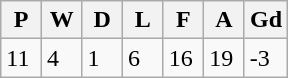<table class="wikitable">
<tr>
<th width=14%>P</th>
<th width=14%>W</th>
<th width=14%>D</th>
<th width=14%>L</th>
<th width=14%>F</th>
<th width=14%>A</th>
<th width=15%>Gd</th>
</tr>
<tr>
<td>11</td>
<td>4</td>
<td>1</td>
<td>6</td>
<td>16</td>
<td>19</td>
<td>-3</td>
</tr>
</table>
